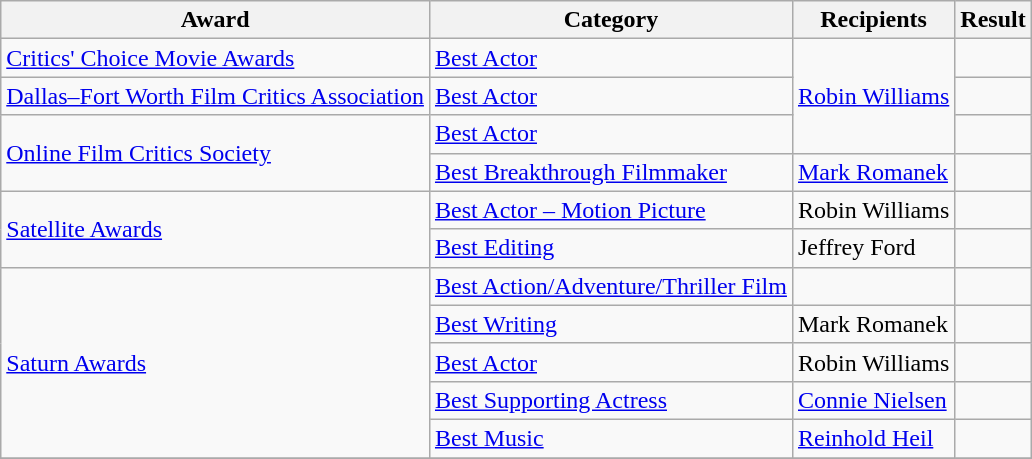<table class="wikitable sortable">
<tr>
<th>Award</th>
<th>Category</th>
<th>Recipients</th>
<th>Result</th>
</tr>
<tr>
<td><a href='#'>Critics' Choice Movie Awards</a></td>
<td><a href='#'>Best Actor</a></td>
<td rowspan=3><a href='#'>Robin Williams</a></td>
<td></td>
</tr>
<tr>
<td><a href='#'>Dallas–Fort Worth Film Critics Association</a></td>
<td><a href='#'>Best Actor</a></td>
<td></td>
</tr>
<tr>
<td ! scope="row" rowspan=2><a href='#'>Online Film Critics Society</a></td>
<td><a href='#'>Best Actor</a></td>
<td></td>
</tr>
<tr>
<td><a href='#'>Best Breakthrough Filmmaker</a></td>
<td><a href='#'>Mark Romanek</a></td>
<td></td>
</tr>
<tr>
<td ! scope="row" rowspan=2><a href='#'>Satellite Awards</a></td>
<td><a href='#'>Best Actor – Motion Picture</a></td>
<td>Robin Williams</td>
<td></td>
</tr>
<tr>
<td><a href='#'>Best Editing</a></td>
<td>Jeffrey Ford</td>
<td></td>
</tr>
<tr>
<td ! scope="row" rowspan=5><a href='#'>Saturn Awards</a></td>
<td><a href='#'>Best Action/Adventure/Thriller Film</a></td>
<td></td>
<td></td>
</tr>
<tr>
<td><a href='#'>Best Writing</a></td>
<td>Mark Romanek</td>
<td></td>
</tr>
<tr>
<td><a href='#'>Best Actor</a></td>
<td>Robin Williams</td>
<td></td>
</tr>
<tr>
<td><a href='#'>Best Supporting Actress</a></td>
<td><a href='#'>Connie Nielsen</a></td>
<td></td>
</tr>
<tr>
<td><a href='#'>Best Music</a></td>
<td><a href='#'>Reinhold Heil</a></td>
<td></td>
</tr>
<tr>
</tr>
</table>
